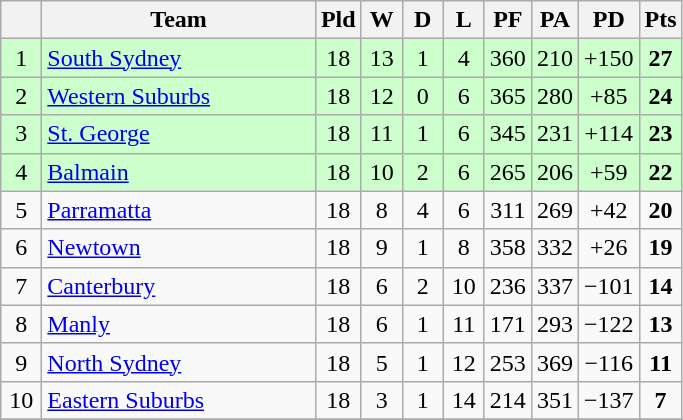<table class="wikitable" style="text-align:center;">
<tr>
<th width=20 abbr="Position"></th>
<th width=175>Team</th>
<th width=20 abbr="Played">Pld</th>
<th width=20 abbr="Won">W</th>
<th width=20 abbr="Drawn">D</th>
<th width=20 abbr="Lost">L</th>
<th width=20 abbr="Points for">PF</th>
<th width=20 abbr="Points against">PA</th>
<th width=20 abbr="Points difference">PD</th>
<th width=20 abbr="Points">Pts</th>
</tr>
<tr style="background: #ccffcc;">
<td>1</td>
<td style="text-align:left;"> <a href='#'>South Sydney</a></td>
<td>18</td>
<td>13</td>
<td>1</td>
<td>4</td>
<td>360</td>
<td>210</td>
<td>+150</td>
<td><strong>27</strong></td>
</tr>
<tr style="background: #ccffcc;">
<td>2</td>
<td style="text-align:left;"> <a href='#'>Western Suburbs</a></td>
<td>18</td>
<td>12</td>
<td>0</td>
<td>6</td>
<td>365</td>
<td>280</td>
<td>+85</td>
<td><strong>24</strong></td>
</tr>
<tr style="background: #ccffcc;">
<td>3</td>
<td style="text-align:left;"> <a href='#'>St. George</a></td>
<td>18</td>
<td>11</td>
<td>1</td>
<td>6</td>
<td>345</td>
<td>231</td>
<td>+114</td>
<td><strong>23</strong></td>
</tr>
<tr style="background: #ccffcc;">
<td>4</td>
<td style="text-align:left;"> <a href='#'>Balmain</a></td>
<td>18</td>
<td>10</td>
<td>2</td>
<td>6</td>
<td>265</td>
<td>206</td>
<td>+59</td>
<td><strong>22</strong></td>
</tr>
<tr>
<td>5</td>
<td style="text-align:left;"> <a href='#'>Parramatta</a></td>
<td>18</td>
<td>8</td>
<td>4</td>
<td>6</td>
<td>311</td>
<td>269</td>
<td>+42</td>
<td><strong>20</strong></td>
</tr>
<tr>
<td>6</td>
<td style="text-align:left;"> <a href='#'>Newtown</a></td>
<td>18</td>
<td>9</td>
<td>1</td>
<td>8</td>
<td>358</td>
<td>332</td>
<td>+26</td>
<td><strong>19</strong></td>
</tr>
<tr>
<td>7</td>
<td style="text-align:left;"> <a href='#'>Canterbury</a></td>
<td>18</td>
<td>6</td>
<td>2</td>
<td>10</td>
<td>236</td>
<td>337</td>
<td>−101</td>
<td><strong>14</strong></td>
</tr>
<tr>
<td>8</td>
<td style="text-align:left;"> <a href='#'>Manly</a></td>
<td>18</td>
<td>6</td>
<td>1</td>
<td>11</td>
<td>171</td>
<td>293</td>
<td>−122</td>
<td><strong>13</strong></td>
</tr>
<tr>
<td>9</td>
<td style="text-align:left;"> <a href='#'>North Sydney</a></td>
<td>18</td>
<td>5</td>
<td>1</td>
<td>12</td>
<td>253</td>
<td>369</td>
<td>−116</td>
<td><strong>11</strong></td>
</tr>
<tr>
<td>10</td>
<td style="text-align:left;"> <a href='#'>Eastern Suburbs</a></td>
<td>18</td>
<td>3</td>
<td>1</td>
<td>14</td>
<td>214</td>
<td>351</td>
<td>−137</td>
<td><strong>7</strong></td>
</tr>
<tr>
</tr>
</table>
